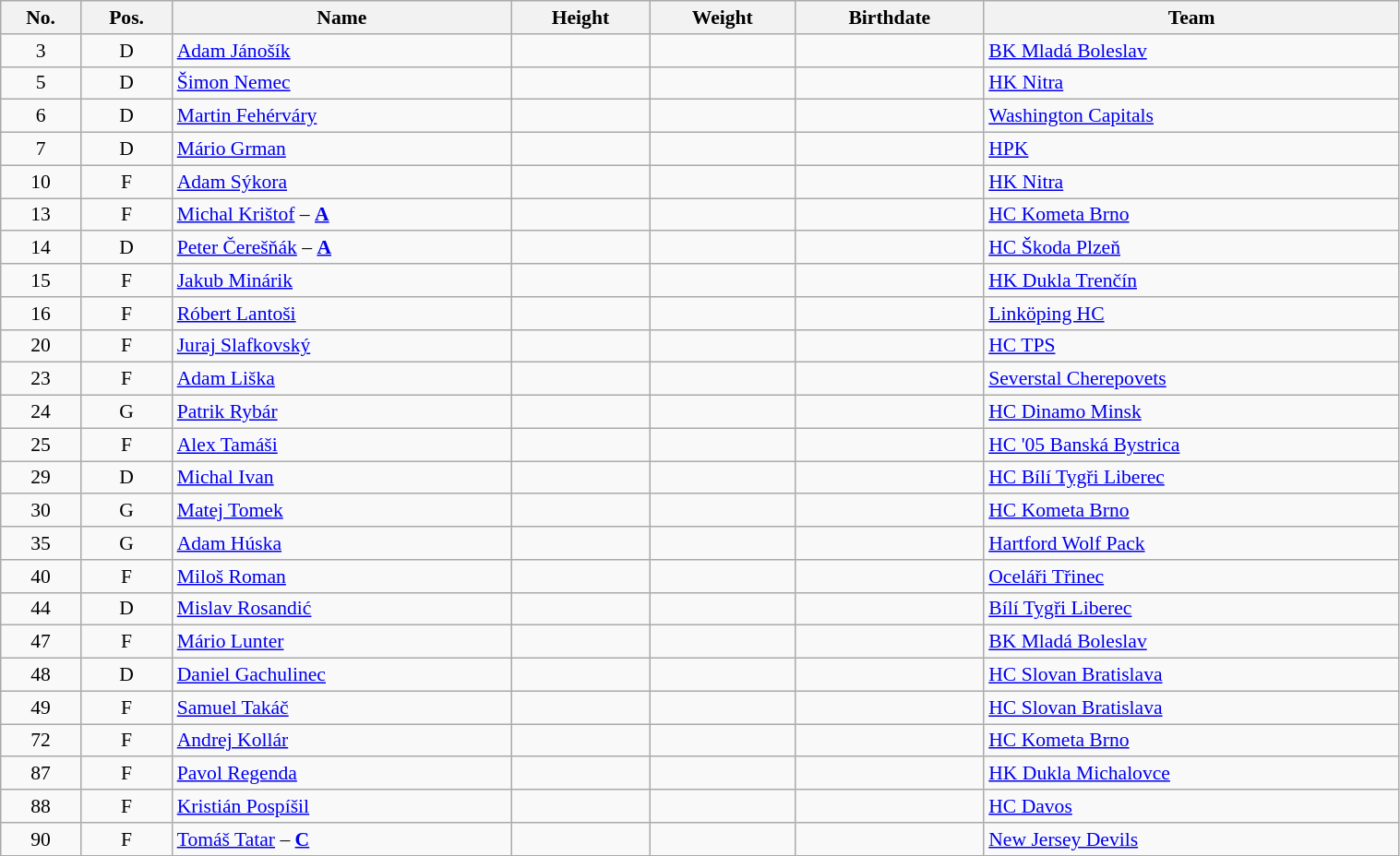<table width="80%" class="wikitable sortable" style="font-size: 90%; text-align: center;">
<tr>
<th>No.</th>
<th>Pos.</th>
<th>Name</th>
<th>Height</th>
<th>Weight</th>
<th>Birthdate</th>
<th>Team</th>
</tr>
<tr>
<td>3</td>
<td>D</td>
<td align=left><a href='#'>Adam Jánošík</a></td>
<td></td>
<td></td>
<td></td>
<td style="text-align:left;"> <a href='#'>BK Mladá Boleslav</a></td>
</tr>
<tr>
<td>5</td>
<td>D</td>
<td align=left><a href='#'>Šimon Nemec</a></td>
<td></td>
<td></td>
<td></td>
<td style="text-align:left;"> <a href='#'>HK Nitra</a></td>
</tr>
<tr>
<td>6</td>
<td>D</td>
<td align=left><a href='#'>Martin Fehérváry</a></td>
<td></td>
<td></td>
<td></td>
<td style="text-align:left;"> <a href='#'>Washington Capitals</a></td>
</tr>
<tr>
<td>7</td>
<td>D</td>
<td align=left><a href='#'>Mário Grman</a></td>
<td></td>
<td></td>
<td></td>
<td style="text-align:left;"> <a href='#'>HPK</a></td>
</tr>
<tr>
<td>10</td>
<td>F</td>
<td align=left><a href='#'>Adam Sýkora</a></td>
<td></td>
<td></td>
<td></td>
<td style="text-align:left;"> <a href='#'>HK Nitra</a></td>
</tr>
<tr>
<td>13</td>
<td>F</td>
<td align=left><a href='#'>Michal Krištof</a> – <strong><a href='#'>A</a></strong></td>
<td></td>
<td></td>
<td></td>
<td style="text-align:left;"> <a href='#'>HC Kometa Brno</a></td>
</tr>
<tr>
<td>14</td>
<td>D</td>
<td align=left><a href='#'>Peter Čerešňák</a> – <strong><a href='#'>A</a></strong></td>
<td></td>
<td></td>
<td></td>
<td style="text-align:left;"> <a href='#'>HC Škoda Plzeň</a></td>
</tr>
<tr>
<td>15</td>
<td>F</td>
<td align=left><a href='#'>Jakub Minárik</a></td>
<td></td>
<td></td>
<td></td>
<td style="text-align:left;"> <a href='#'>HK Dukla Trenčín</a></td>
</tr>
<tr>
<td>16</td>
<td>F</td>
<td align=left><a href='#'>Róbert Lantoši</a></td>
<td></td>
<td></td>
<td></td>
<td style="text-align:left;"> <a href='#'>Linköping HC</a></td>
</tr>
<tr>
<td>20</td>
<td>F</td>
<td align=left><a href='#'>Juraj Slafkovský</a></td>
<td></td>
<td></td>
<td></td>
<td style="text-align:left;"> <a href='#'>HC TPS</a></td>
</tr>
<tr>
<td>23</td>
<td>F</td>
<td align=left><a href='#'>Adam Liška</a></td>
<td></td>
<td></td>
<td></td>
<td style="text-align:left;"> <a href='#'>Severstal Cherepovets</a></td>
</tr>
<tr>
<td>24</td>
<td>G</td>
<td align=left><a href='#'>Patrik Rybár</a></td>
<td></td>
<td></td>
<td></td>
<td style="text-align:left;"> <a href='#'>HC Dinamo Minsk</a></td>
</tr>
<tr>
<td>25</td>
<td>F</td>
<td align=left><a href='#'>Alex Tamáši</a></td>
<td></td>
<td></td>
<td></td>
<td style="text-align:left;"> <a href='#'>HC '05 Banská Bystrica</a></td>
</tr>
<tr>
<td>29</td>
<td>D</td>
<td align=left><a href='#'>Michal Ivan</a></td>
<td></td>
<td></td>
<td></td>
<td style="text-align:left;"> <a href='#'>HC Bílí Tygři Liberec</a></td>
</tr>
<tr>
<td>30</td>
<td>G</td>
<td align=left><a href='#'>Matej Tomek</a></td>
<td></td>
<td></td>
<td></td>
<td style="text-align:left;"> <a href='#'>HC Kometa Brno</a></td>
</tr>
<tr>
<td>35</td>
<td>G</td>
<td align=left><a href='#'>Adam Húska</a></td>
<td></td>
<td></td>
<td></td>
<td style="text-align:left;"> <a href='#'>Hartford Wolf Pack</a></td>
</tr>
<tr>
<td>40</td>
<td>F</td>
<td align=left><a href='#'>Miloš Roman</a></td>
<td></td>
<td></td>
<td></td>
<td style="text-align:left;"> <a href='#'>Oceláři Třinec</a></td>
</tr>
<tr>
<td>44</td>
<td>D</td>
<td align=left><a href='#'>Mislav Rosandić</a></td>
<td></td>
<td></td>
<td></td>
<td style="text-align:left;"> <a href='#'>Bílí Tygři Liberec</a></td>
</tr>
<tr>
<td>47</td>
<td>F</td>
<td align=left><a href='#'>Mário Lunter</a></td>
<td></td>
<td></td>
<td></td>
<td style="text-align:left;"> <a href='#'>BK Mladá Boleslav</a></td>
</tr>
<tr>
<td>48</td>
<td>D</td>
<td align=left><a href='#'>Daniel Gachulinec</a></td>
<td></td>
<td></td>
<td></td>
<td style="text-align:left;"> <a href='#'>HC Slovan Bratislava</a></td>
</tr>
<tr>
<td>49</td>
<td>F</td>
<td align=left><a href='#'>Samuel Takáč</a></td>
<td></td>
<td></td>
<td></td>
<td style="text-align:left;"> <a href='#'>HC Slovan Bratislava</a></td>
</tr>
<tr>
<td>72</td>
<td>F</td>
<td align=left><a href='#'>Andrej Kollár</a></td>
<td></td>
<td></td>
<td></td>
<td style="text-align:left;"> <a href='#'>HC Kometa Brno</a></td>
</tr>
<tr>
<td>87</td>
<td>F</td>
<td align=left><a href='#'>Pavol Regenda</a></td>
<td></td>
<td></td>
<td></td>
<td style="text-align:left;"> <a href='#'>HK Dukla Michalovce</a></td>
</tr>
<tr>
<td>88</td>
<td>F</td>
<td align=left><a href='#'>Kristián Pospíšil</a></td>
<td></td>
<td></td>
<td></td>
<td style="text-align:left;"> <a href='#'>HC Davos</a></td>
</tr>
<tr>
<td>90</td>
<td>F</td>
<td align=left><a href='#'>Tomáš Tatar</a> – <strong><a href='#'>C</a></strong></td>
<td></td>
<td></td>
<td></td>
<td style="text-align:left;"> <a href='#'>New Jersey Devils</a></td>
</tr>
</table>
